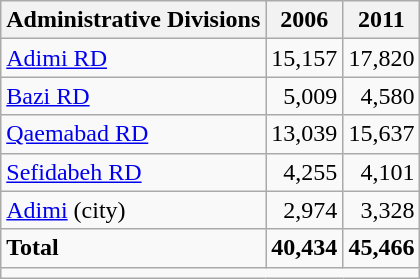<table class="wikitable">
<tr>
<th>Administrative Divisions</th>
<th>2006</th>
<th>2011</th>
</tr>
<tr>
<td><a href='#'>Adimi RD</a></td>
<td style="text-align: right;">15,157</td>
<td style="text-align: right;">17,820</td>
</tr>
<tr>
<td><a href='#'>Bazi RD</a></td>
<td style="text-align: right;">5,009</td>
<td style="text-align: right;">4,580</td>
</tr>
<tr>
<td><a href='#'>Qaemabad RD</a></td>
<td style="text-align: right;">13,039</td>
<td style="text-align: right;">15,637</td>
</tr>
<tr>
<td><a href='#'>Sefidabeh RD</a></td>
<td style="text-align: right;">4,255</td>
<td style="text-align: right;">4,101</td>
</tr>
<tr>
<td><a href='#'>Adimi</a> (city)</td>
<td style="text-align: right;">2,974</td>
<td style="text-align: right;">3,328</td>
</tr>
<tr>
<td><strong>Total</strong></td>
<td style="text-align: right;"><strong>40,434</strong></td>
<td style="text-align: right;"><strong>45,466</strong></td>
</tr>
<tr>
<td colspan=4></td>
</tr>
</table>
